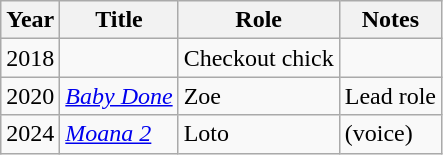<table class="wikitable sortable">
<tr>
<th>Year</th>
<th>Title</th>
<th>Role</th>
<th class="unsortable">Notes</th>
</tr>
<tr>
<td>2018</td>
<td><em></em></td>
<td>Checkout chick</td>
<td></td>
</tr>
<tr>
<td>2020</td>
<td><em><a href='#'>Baby Done</a></em></td>
<td>Zoe</td>
<td>Lead role</td>
</tr>
<tr>
<td>2024</td>
<td><em><a href='#'>Moana 2</a></em></td>
<td>Loto</td>
<td>(voice)</td>
</tr>
</table>
